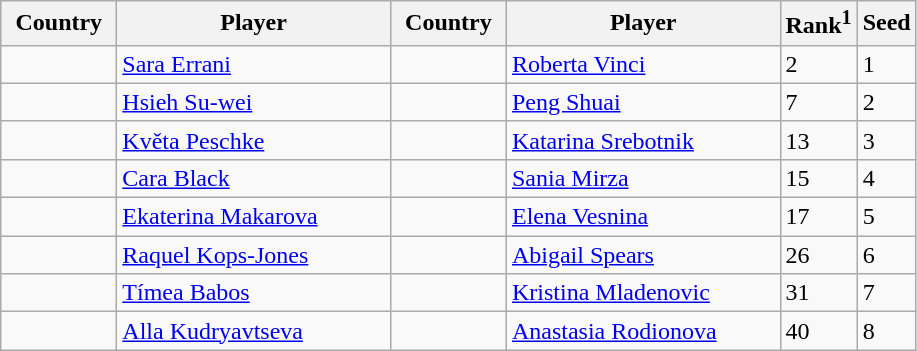<table class="sortable wikitable">
<tr>
<th width="70">Country</th>
<th width="175">Player</th>
<th width="70">Country</th>
<th width="175">Player</th>
<th>Rank<sup>1</sup></th>
<th>Seed</th>
</tr>
<tr>
<td></td>
<td><a href='#'>Sara Errani</a></td>
<td></td>
<td><a href='#'>Roberta Vinci</a></td>
<td>2</td>
<td>1</td>
</tr>
<tr>
<td></td>
<td><a href='#'>Hsieh Su-wei</a></td>
<td></td>
<td><a href='#'>Peng Shuai</a></td>
<td>7</td>
<td>2</td>
</tr>
<tr>
<td></td>
<td><a href='#'>Květa Peschke</a></td>
<td></td>
<td><a href='#'>Katarina Srebotnik</a></td>
<td>13</td>
<td>3</td>
</tr>
<tr>
<td></td>
<td><a href='#'>Cara Black</a></td>
<td></td>
<td><a href='#'>Sania Mirza</a></td>
<td>15</td>
<td>4</td>
</tr>
<tr>
<td></td>
<td><a href='#'>Ekaterina Makarova</a></td>
<td></td>
<td><a href='#'>Elena Vesnina</a></td>
<td>17</td>
<td>5</td>
</tr>
<tr>
<td></td>
<td><a href='#'>Raquel Kops-Jones</a></td>
<td></td>
<td><a href='#'>Abigail Spears</a></td>
<td>26</td>
<td>6</td>
</tr>
<tr>
<td></td>
<td><a href='#'>Tímea Babos</a></td>
<td></td>
<td><a href='#'>Kristina Mladenovic</a></td>
<td>31</td>
<td>7</td>
</tr>
<tr>
<td></td>
<td><a href='#'>Alla Kudryavtseva</a></td>
<td></td>
<td><a href='#'>Anastasia Rodionova</a></td>
<td>40</td>
<td>8</td>
</tr>
</table>
